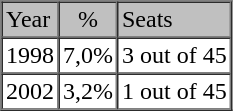<table BORDER="1" CELLSPACING="0"  CELLPADDING="2">
<tr>
<td bgcolor="cococo">Year</td>
<td bgcolor="cococo" align=center>%</td>
<td bgcolor="cococo">Seats</td>
</tr>
<tr>
<td>1998</td>
<td align=right>7,0%</td>
<td>3 out of 45</td>
</tr>
<tr>
<td>2002</td>
<td align=right>3,2%</td>
<td>1 out of 45</td>
</tr>
</table>
